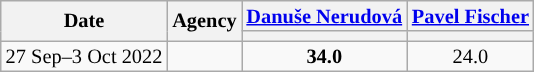<table class="wikitable" style=text-align:center;font-size:85%;line-height:14px;">
<tr>
<th rowspan="2">Date</th>
<th rowspan="2">Agency</th>
<th><a href='#'>Danuše Nerudová</a></th>
<th><a href='#'>Pavel Fischer</a></th>
</tr>
<tr>
<th style="background:"></th>
<th style="background:"></th>
</tr>
<tr>
<td>27 Sep–3 Oct 2022</td>
<td></td>
<td><strong>34.0</strong></td>
<td>24.0</td>
</tr>
</table>
